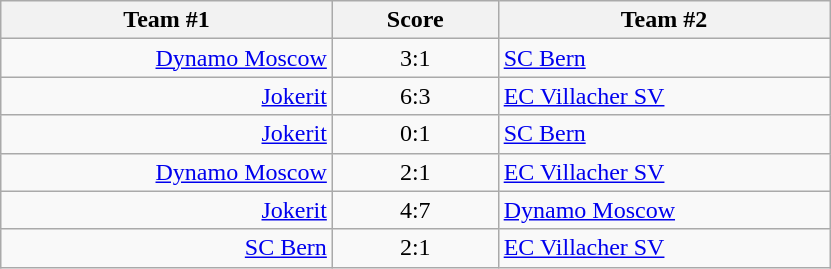<table class="wikitable" style="text-align: center;">
<tr>
<th width=22%>Team #1</th>
<th width=11%>Score</th>
<th width=22%>Team #2</th>
</tr>
<tr>
<td style="text-align: right;"><a href='#'>Dynamo Moscow</a> </td>
<td>3:1</td>
<td style="text-align: left;"> <a href='#'>SC Bern</a></td>
</tr>
<tr>
<td style="text-align: right;"><a href='#'>Jokerit</a> </td>
<td>6:3</td>
<td style="text-align: left;"> <a href='#'>EC Villacher SV</a></td>
</tr>
<tr>
<td style="text-align: right;"><a href='#'>Jokerit</a> </td>
<td>0:1</td>
<td style="text-align: left;"> <a href='#'>SC Bern</a></td>
</tr>
<tr>
<td style="text-align: right;"><a href='#'>Dynamo Moscow</a> </td>
<td>2:1</td>
<td style="text-align: left;"> <a href='#'>EC Villacher SV</a></td>
</tr>
<tr>
<td style="text-align: right;"><a href='#'>Jokerit</a> </td>
<td>4:7</td>
<td style="text-align: left;"> <a href='#'>Dynamo Moscow</a></td>
</tr>
<tr>
<td style="text-align: right;"><a href='#'>SC Bern</a> </td>
<td>2:1</td>
<td style="text-align: left;"> <a href='#'>EC Villacher SV</a></td>
</tr>
</table>
